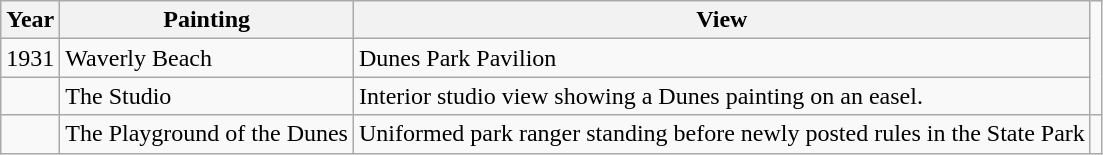<table class="wikitable">
<tr>
<th>Year</th>
<th>Painting</th>
<th>View</th>
</tr>
<tr>
<td>1931</td>
<td>Waverly Beach</td>
<td>Dunes Park Pavilion</td>
</tr>
<tr>
<td></td>
<td>The Studio</td>
<td>Interior studio view showing a Dunes painting on an easel.</td>
</tr>
<tr>
<td></td>
<td>The Playground of the Dunes</td>
<td>Uniformed park ranger standing before newly posted rules in the State Park</td>
<td></td>
</tr>
</table>
